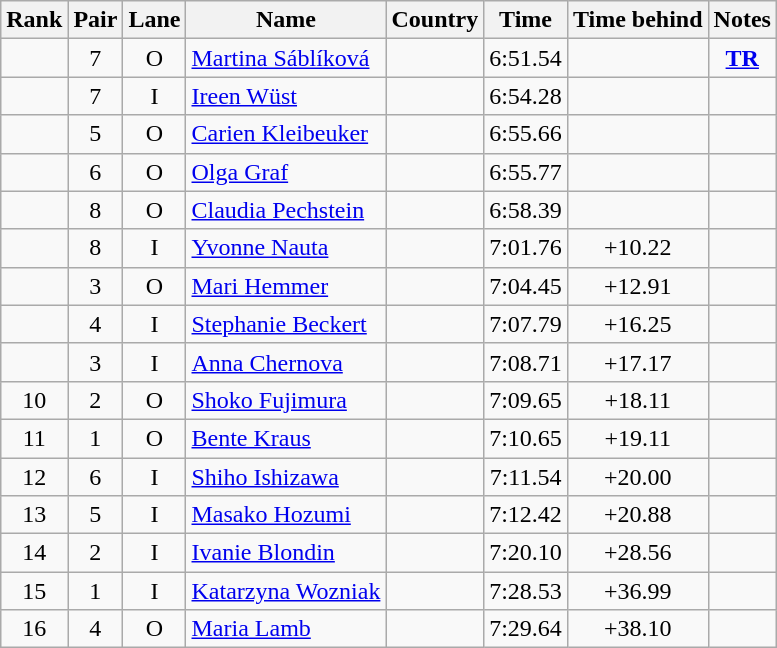<table class="wikitable sortable" style="text-align:center">
<tr>
<th>Rank</th>
<th>Pair</th>
<th>Lane</th>
<th>Name</th>
<th>Country</th>
<th>Time</th>
<th>Time behind</th>
<th>Notes</th>
</tr>
<tr>
<td></td>
<td>7</td>
<td>O</td>
<td align="left"><a href='#'>Martina Sáblíková</a></td>
<td align="left"></td>
<td>6:51.54</td>
<td></td>
<td><strong><a href='#'>TR</a></strong></td>
</tr>
<tr>
<td></td>
<td>7</td>
<td>I</td>
<td align="left"><a href='#'>Ireen Wüst</a></td>
<td align="left"></td>
<td>6:54.28</td>
<td></td>
<td></td>
</tr>
<tr>
<td></td>
<td>5</td>
<td>O</td>
<td align="left"><a href='#'>Carien Kleibeuker</a></td>
<td align="left"></td>
<td>6:55.66</td>
<td></td>
<td></td>
</tr>
<tr>
<td></td>
<td>6</td>
<td>O</td>
<td align="left"><a href='#'>Olga Graf</a></td>
<td align="left"></td>
<td>6:55.77</td>
<td></td>
<td></td>
</tr>
<tr>
<td></td>
<td>8</td>
<td>O</td>
<td align="left"><a href='#'>Claudia Pechstein</a></td>
<td align="left"></td>
<td>6:58.39</td>
<td></td>
<td></td>
</tr>
<tr>
<td></td>
<td>8</td>
<td>I</td>
<td align="left"><a href='#'>Yvonne Nauta</a></td>
<td align="left"></td>
<td>7:01.76</td>
<td>+10.22</td>
<td></td>
</tr>
<tr>
<td></td>
<td>3</td>
<td>O</td>
<td align="left"><a href='#'>Mari Hemmer</a></td>
<td align="left"></td>
<td>7:04.45</td>
<td>+12.91</td>
<td></td>
</tr>
<tr>
<td></td>
<td>4</td>
<td>I</td>
<td align="left"><a href='#'>Stephanie Beckert</a></td>
<td align="left"></td>
<td>7:07.79</td>
<td>+16.25</td>
<td></td>
</tr>
<tr>
<td></td>
<td>3</td>
<td>I</td>
<td align="left"><a href='#'>Anna Chernova</a></td>
<td align="left"></td>
<td>7:08.71</td>
<td>+17.17</td>
<td></td>
</tr>
<tr>
<td>10</td>
<td>2</td>
<td>O</td>
<td align="left"><a href='#'>Shoko Fujimura</a></td>
<td align="left"></td>
<td>7:09.65</td>
<td>+18.11</td>
<td></td>
</tr>
<tr>
<td>11</td>
<td>1</td>
<td>O</td>
<td align="left"><a href='#'>Bente Kraus</a></td>
<td align="left"></td>
<td>7:10.65</td>
<td>+19.11</td>
<td></td>
</tr>
<tr>
<td>12</td>
<td>6</td>
<td>I</td>
<td align="left"><a href='#'>Shiho Ishizawa</a></td>
<td align="left"></td>
<td>7:11.54</td>
<td>+20.00</td>
<td></td>
</tr>
<tr>
<td>13</td>
<td>5</td>
<td>I</td>
<td align="left"><a href='#'>Masako Hozumi</a></td>
<td align="left"></td>
<td>7:12.42</td>
<td>+20.88</td>
<td></td>
</tr>
<tr>
<td>14</td>
<td>2</td>
<td>I</td>
<td align="left"><a href='#'>Ivanie Blondin</a></td>
<td align="left"></td>
<td>7:20.10</td>
<td>+28.56</td>
<td></td>
</tr>
<tr>
<td>15</td>
<td>1</td>
<td>I</td>
<td align="left"><a href='#'>Katarzyna Wozniak</a></td>
<td align="left"></td>
<td>7:28.53</td>
<td>+36.99</td>
<td></td>
</tr>
<tr>
<td>16</td>
<td>4</td>
<td>O</td>
<td align="left"><a href='#'>Maria Lamb</a></td>
<td align="left"></td>
<td>7:29.64</td>
<td>+38.10</td>
<td></td>
</tr>
</table>
